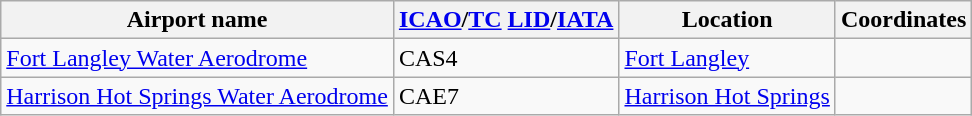<table class="wikitable sortable" style="width:auto;">
<tr>
<th width="*">Airport name</th>
<th width="*"><a href='#'>ICAO</a>/<a href='#'>TC</a> <a href='#'>LID</a>/<a href='#'>IATA</a></th>
<th width="*">Location</th>
<th width="*">Coordinates</th>
</tr>
<tr>
<td><a href='#'>Fort Langley Water Aerodrome</a></td>
<td>CAS4</td>
<td><a href='#'>Fort Langley</a></td>
<td></td>
</tr>
<tr>
<td><a href='#'>Harrison Hot Springs Water Aerodrome</a></td>
<td>CAE7</td>
<td><a href='#'>Harrison Hot Springs</a></td>
<td></td>
</tr>
</table>
